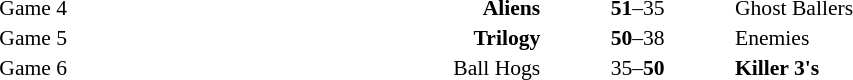<table style="width:100%;" cellspacing="1">
<tr>
<th width=15%></th>
<th width=25%></th>
<th width=10%></th>
<th width=25%></th>
</tr>
<tr style=font-size:90%>
<td align=right>Game 4</td>
<td align=right><strong>Aliens</strong></td>
<td align=center><strong>51</strong>–35</td>
<td>Ghost Ballers</td>
<td></td>
</tr>
<tr style=font-size:90%>
<td align=right>Game 5</td>
<td align=right><strong>Trilogy</strong></td>
<td align=center><strong>50</strong>–38</td>
<td>Enemies</td>
<td></td>
</tr>
<tr style=font-size:90%>
<td align=right>Game 6</td>
<td align=right>Ball Hogs</td>
<td align=center>35–<strong>50</strong></td>
<td><strong>Killer 3's</strong></td>
<td></td>
</tr>
</table>
